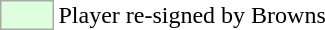<table>
<tr>
<td style="background:#dfd; border:1px solid #aaa; width:2em;"></td>
<td>Player re-signed by Browns</td>
</tr>
</table>
